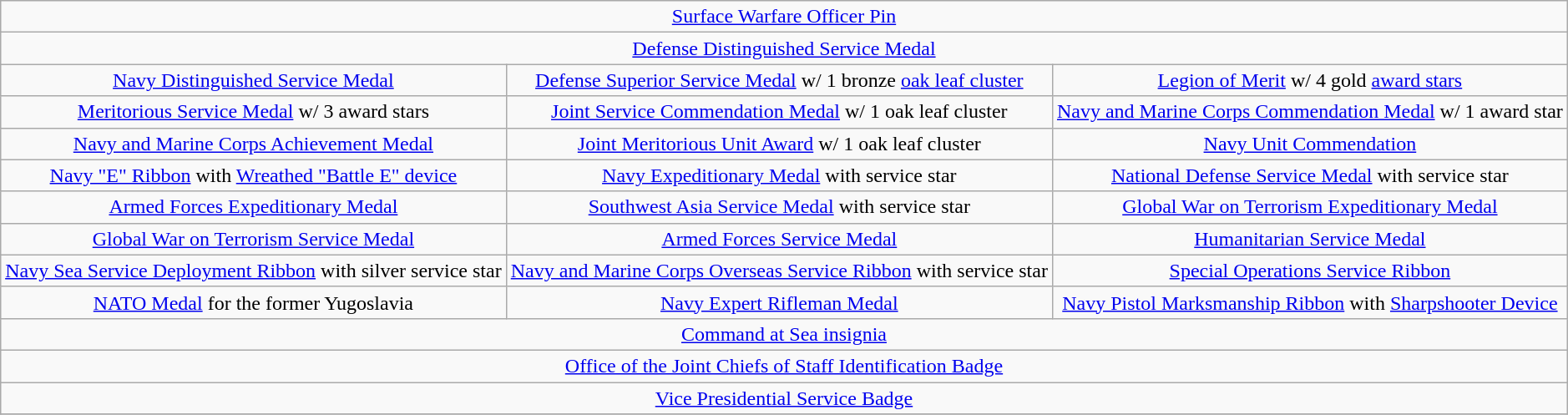<table class="wikitable" style="margin:1em auto; text-align:center;">
<tr>
<td colspan="3"><a href='#'>Surface Warfare Officer Pin</a></td>
</tr>
<tr>
<td colspan="3"><a href='#'>Defense Distinguished Service Medal</a></td>
</tr>
<tr>
<td><a href='#'>Navy Distinguished Service Medal</a></td>
<td><a href='#'>Defense Superior Service Medal</a> w/ 1 bronze <a href='#'>oak leaf cluster</a></td>
<td><a href='#'>Legion of Merit</a> w/ 4 gold <a href='#'>award stars</a></td>
</tr>
<tr>
<td><a href='#'>Meritorious Service Medal</a> w/ 3 award stars</td>
<td><a href='#'>Joint Service Commendation Medal</a> w/ 1 oak leaf cluster</td>
<td><a href='#'>Navy and Marine Corps Commendation Medal</a> w/ 1 award star</td>
</tr>
<tr>
<td><a href='#'>Navy and Marine Corps Achievement Medal</a></td>
<td><a href='#'>Joint Meritorious Unit Award</a> w/ 1 oak leaf cluster</td>
<td><a href='#'>Navy Unit Commendation</a></td>
</tr>
<tr>
<td><a href='#'>Navy "E" Ribbon</a> with <a href='#'>Wreathed "Battle E" device</a></td>
<td><a href='#'>Navy Expeditionary Medal</a> with service star</td>
<td><a href='#'>National Defense Service Medal</a> with service star</td>
</tr>
<tr>
<td><a href='#'>Armed Forces Expeditionary Medal</a></td>
<td><a href='#'>Southwest Asia Service Medal</a> with service star</td>
<td><a href='#'>Global War on Terrorism Expeditionary Medal</a></td>
</tr>
<tr>
<td><a href='#'>Global War on Terrorism Service Medal</a></td>
<td><a href='#'>Armed Forces Service Medal</a></td>
<td><a href='#'>Humanitarian Service Medal</a></td>
</tr>
<tr>
<td><a href='#'>Navy Sea Service Deployment Ribbon</a> with silver service star</td>
<td><a href='#'>Navy and Marine Corps Overseas Service Ribbon</a> with service star</td>
<td><a href='#'>Special Operations Service Ribbon</a></td>
</tr>
<tr>
<td><a href='#'>NATO Medal</a> for the former Yugoslavia</td>
<td><a href='#'>Navy Expert Rifleman Medal</a></td>
<td><a href='#'>Navy Pistol Marksmanship Ribbon</a> with <a href='#'>Sharpshooter Device</a></td>
</tr>
<tr>
<td colspan="3"><a href='#'>Command at Sea insignia</a></td>
</tr>
<tr>
<td colspan="3"><a href='#'>Office of the Joint Chiefs of Staff Identification Badge</a></td>
</tr>
<tr>
<td colspan="3"><a href='#'>Vice Presidential Service Badge</a></td>
</tr>
<tr>
</tr>
</table>
